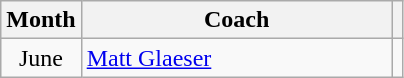<table class="wikitable" style="text-align:center;">
<tr>
<th>Month</th>
<th style="width:200px">Coach</th>
<th></th>
</tr>
<tr>
<td>June</td>
<td style="text-align:left;"> <a href='#'>Matt Glaeser</a></td>
<td></td>
</tr>
</table>
